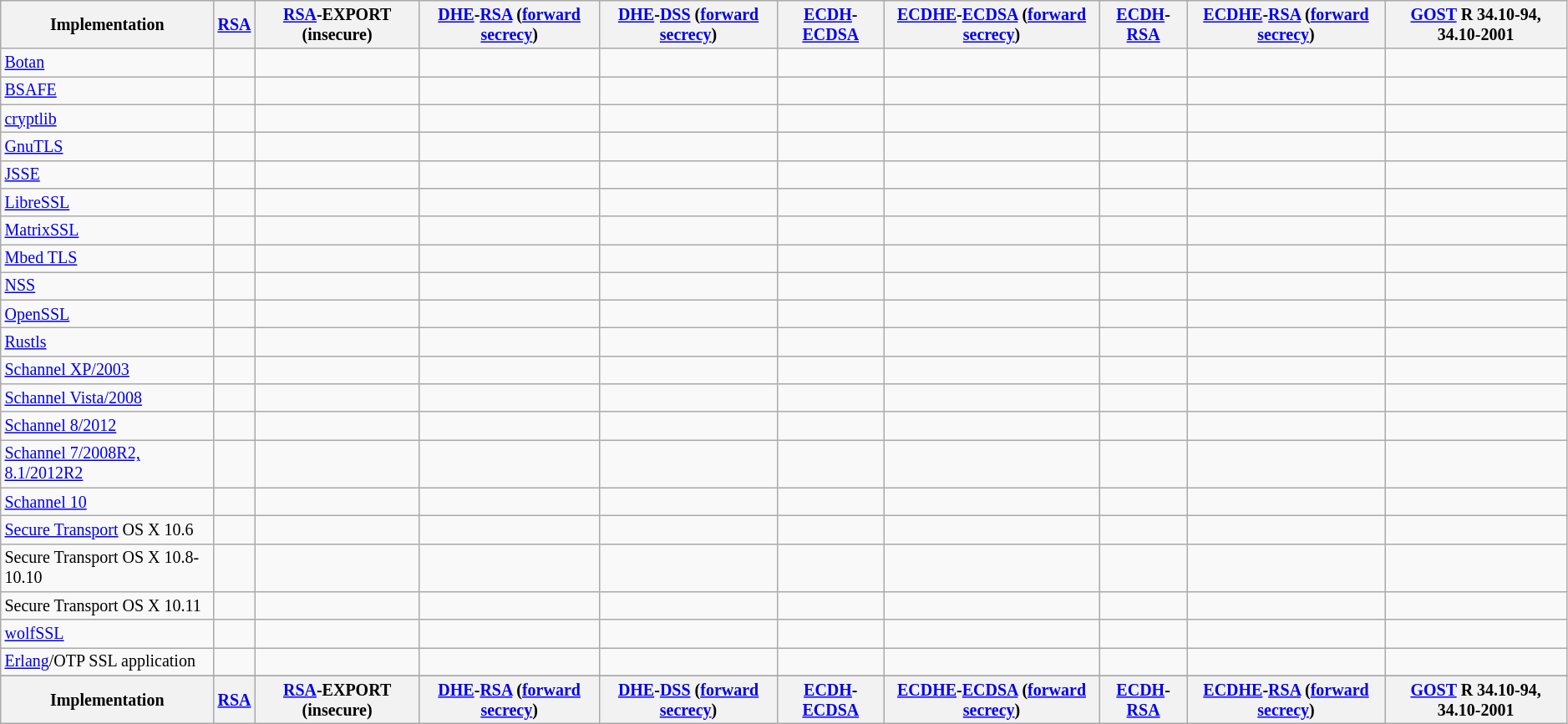<table class="wikitable sortable sort-under" style="text-align: left; font-size: smaller">
<tr>
<th>Implementation</th>
<th><a href='#'>RSA</a></th>
<th><a href='#'>RSA</a>-EXPORT (insecure)</th>
<th><a href='#'>DHE</a>-<a href='#'>RSA</a> (<a href='#'>forward secrecy</a>)</th>
<th><a href='#'>DHE</a>-<a href='#'>DSS</a> (<a href='#'>forward secrecy</a>)</th>
<th><a href='#'>ECDH</a>-<a href='#'>ECDSA</a></th>
<th><a href='#'>ECDHE</a>-<a href='#'>ECDSA</a> (<a href='#'>forward secrecy</a>)</th>
<th><a href='#'>ECDH</a>-<a href='#'>RSA</a></th>
<th><a href='#'>ECDHE</a>-<a href='#'>RSA</a> (<a href='#'>forward secrecy</a>)</th>
<th><a href='#'>GOST</a> R 34.10-94, 34.10-2001</th>
</tr>
<tr>
<td><a href='#'>Botan</a></td>
<td></td>
<td></td>
<td></td>
<td></td>
<td></td>
<td></td>
<td></td>
<td></td>
<td></td>
</tr>
<tr>
<td><a href='#'>BSAFE</a></td>
<td></td>
<td></td>
<td></td>
<td></td>
<td></td>
<td></td>
<td></td>
<td></td>
<td></td>
</tr>
<tr>
<td><a href='#'>cryptlib</a></td>
<td></td>
<td></td>
<td></td>
<td></td>
<td></td>
<td></td>
<td></td>
<td></td>
<td></td>
</tr>
<tr>
<td><a href='#'>GnuTLS</a></td>
<td></td>
<td></td>
<td></td>
<td></td>
<td></td>
<td></td>
<td></td>
<td></td>
<td></td>
</tr>
<tr>
<td><a href='#'>JSSE</a></td>
<td></td>
<td></td>
<td></td>
<td></td>
<td></td>
<td></td>
<td></td>
<td></td>
<td></td>
</tr>
<tr>
<td><a href='#'>LibreSSL</a></td>
<td></td>
<td></td>
<td></td>
<td></td>
<td></td>
<td></td>
<td></td>
<td></td>
<td></td>
</tr>
<tr>
<td><a href='#'>MatrixSSL</a></td>
<td></td>
<td></td>
<td></td>
<td></td>
<td></td>
<td></td>
<td></td>
<td></td>
<td></td>
</tr>
<tr>
<td><a href='#'>Mbed TLS</a></td>
<td></td>
<td></td>
<td></td>
<td></td>
<td></td>
<td></td>
<td></td>
<td></td>
<td></td>
</tr>
<tr>
<td><a href='#'>NSS</a></td>
<td></td>
<td></td>
<td></td>
<td></td>
<td></td>
<td></td>
<td></td>
<td></td>
<td></td>
</tr>
<tr>
<td><a href='#'>OpenSSL</a></td>
<td></td>
<td></td>
<td></td>
<td></td>
<td></td>
<td></td>
<td></td>
<td></td>
<td></td>
</tr>
<tr>
<td><a href='#'>Rustls</a></td>
<td></td>
<td></td>
<td></td>
<td></td>
<td></td>
<td></td>
<td></td>
<td></td>
<td></td>
</tr>
<tr>
<td><a href='#'>Schannel XP/2003</a></td>
<td></td>
<td></td>
<td></td>
<td></td>
<td></td>
<td></td>
<td></td>
<td></td>
<td></td>
</tr>
<tr>
<td><a href='#'>Schannel Vista/2008</a></td>
<td></td>
<td></td>
<td></td>
<td></td>
<td></td>
<td></td>
<td></td>
<td></td>
<td></td>
</tr>
<tr>
<td><a href='#'>Schannel 8/2012</a></td>
<td></td>
<td></td>
<td></td>
<td></td>
<td></td>
<td></td>
<td></td>
<td></td>
<td></td>
</tr>
<tr>
<td><a href='#'>Schannel 7/2008R2, 8.1/2012R2</a></td>
<td></td>
<td></td>
<td></td>
<td></td>
<td></td>
<td></td>
<td></td>
<td></td>
<td></td>
</tr>
<tr>
<td><a href='#'>Schannel 10</a></td>
<td></td>
<td></td>
<td></td>
<td></td>
<td></td>
<td></td>
<td></td>
<td></td>
<td></td>
</tr>
<tr>
<td><a href='#'>Secure Transport</a> OS X 10.6</td>
<td></td>
<td></td>
<td></td>
<td></td>
<td></td>
<td></td>
<td></td>
<td></td>
<td></td>
</tr>
<tr>
<td>Secure Transport OS X 10.8-10.10</td>
<td></td>
<td></td>
<td></td>
<td></td>
<td></td>
<td></td>
<td></td>
<td></td>
<td></td>
</tr>
<tr>
<td>Secure Transport OS X 10.11</td>
<td></td>
<td></td>
<td></td>
<td></td>
<td></td>
<td></td>
<td></td>
<td></td>
<td></td>
</tr>
<tr>
<td><a href='#'>wolfSSL</a></td>
<td></td>
<td></td>
<td></td>
<td></td>
<td></td>
<td></td>
<td></td>
<td></td>
<td></td>
</tr>
<tr>
<td><a href='#'>Erlang</a>/OTP SSL application</td>
<td></td>
<td></td>
<td></td>
<td></td>
<td></td>
<td></td>
<td></td>
<td></td>
<td></td>
</tr>
<tr>
</tr>
<tr class="sortbottom">
<th>Implementation</th>
<th><a href='#'>RSA</a></th>
<th><a href='#'>RSA</a>-EXPORT (insecure)</th>
<th><a href='#'>DHE</a>-<a href='#'>RSA</a> (<a href='#'>forward secrecy</a>)</th>
<th><a href='#'>DHE</a>-<a href='#'>DSS</a> (<a href='#'>forward secrecy</a>)</th>
<th><a href='#'>ECDH</a>-<a href='#'>ECDSA</a></th>
<th><a href='#'>ECDHE</a>-<a href='#'>ECDSA</a> (<a href='#'>forward secrecy</a>)</th>
<th><a href='#'>ECDH</a>-<a href='#'>RSA</a></th>
<th><a href='#'>ECDHE</a>-<a href='#'>RSA</a> (<a href='#'>forward secrecy</a>)</th>
<th><a href='#'>GOST</a> R 34.10-94, 34.10-2001</th>
</tr>
</table>
